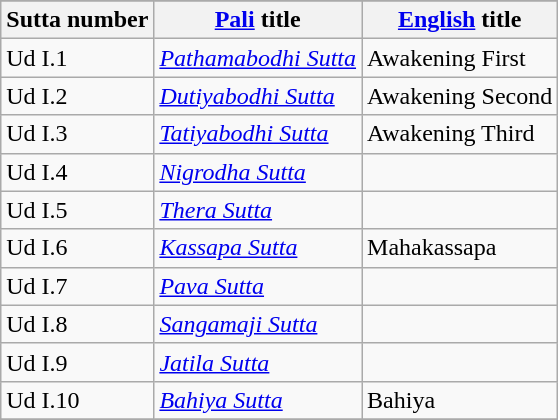<table class="wikitable">
<tr>
</tr>
<tr>
<th>Sutta number</th>
<th><a href='#'>Pali</a> title</th>
<th><a href='#'>English</a> title</th>
</tr>
<tr>
<td>Ud I.1</td>
<td><em><a href='#'>Pathamabodhi Sutta</a></em></td>
<td>Awakening First</td>
</tr>
<tr>
<td>Ud I.2</td>
<td><em><a href='#'>Dutiyabodhi Sutta</a></em></td>
<td>Awakening Second</td>
</tr>
<tr>
<td>Ud I.3</td>
<td><em><a href='#'>Tatiyabodhi Sutta</a></em></td>
<td>Awakening Third</td>
</tr>
<tr>
<td>Ud I.4</td>
<td><em><a href='#'>Nigrodha Sutta</a></em></td>
<td></td>
</tr>
<tr>
<td>Ud I.5</td>
<td><em><a href='#'>Thera Sutta</a></em></td>
<td></td>
</tr>
<tr>
<td>Ud I.6</td>
<td><em><a href='#'>Kassapa Sutta</a></em></td>
<td>Mahakassapa</td>
</tr>
<tr>
<td>Ud I.7</td>
<td><em><a href='#'>Pava Sutta</a></em></td>
<td></td>
</tr>
<tr>
<td>Ud I.8</td>
<td><em><a href='#'>Sangamaji Sutta</a></em></td>
<td></td>
</tr>
<tr>
<td>Ud I.9</td>
<td><em><a href='#'>Jatila Sutta</a></em></td>
<td></td>
</tr>
<tr>
<td>Ud I.10</td>
<td><em><a href='#'>Bahiya Sutta</a></em></td>
<td>Bahiya</td>
</tr>
<tr>
</tr>
</table>
